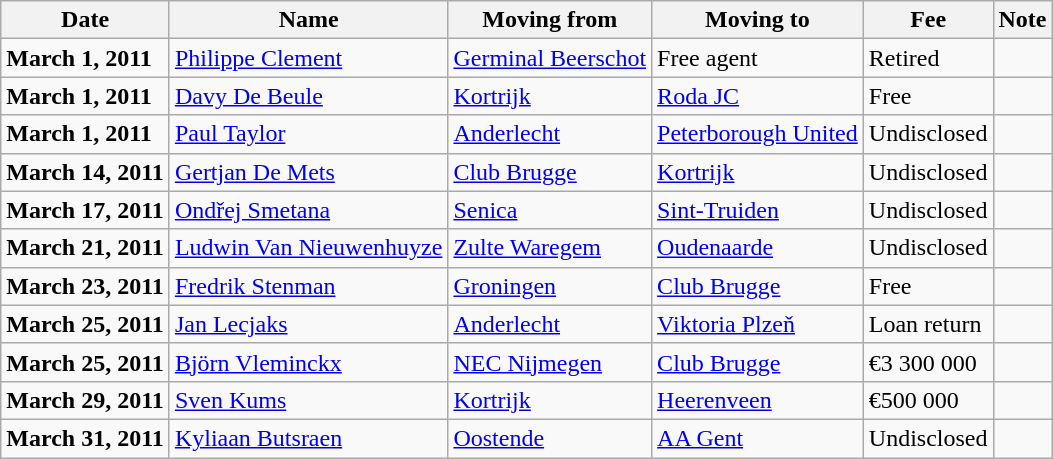<table class="wikitable sortable">
<tr>
<th>Date</th>
<th>Name</th>
<th>Moving from</th>
<th>Moving to</th>
<th>Fee</th>
<th>Note</th>
</tr>
<tr>
<td><strong>March 1, 2011</strong></td>
<td> <a href='#'>Philippe Clement</a></td>
<td> <a href='#'>Germinal Beerschot</a></td>
<td>Free agent</td>
<td>Retired </td>
<td></td>
</tr>
<tr>
<td><strong>March 1, 2011</strong></td>
<td> <a href='#'>Davy De Beule</a></td>
<td> <a href='#'>Kortrijk</a></td>
<td> <a href='#'>Roda JC</a></td>
<td>Free </td>
<td></td>
</tr>
<tr>
<td><strong>March 1, 2011</strong></td>
<td> <a href='#'>Paul Taylor</a></td>
<td> <a href='#'>Anderlecht</a></td>
<td> <a href='#'>Peterborough United</a></td>
<td>Undisclosed </td>
<td></td>
</tr>
<tr>
<td><strong>March 14, 2011</strong></td>
<td> <a href='#'>Gertjan De Mets</a></td>
<td> <a href='#'>Club Brugge</a></td>
<td> <a href='#'>Kortrijk</a></td>
<td>Undisclosed </td>
<td align=center></td>
</tr>
<tr>
<td><strong>March 17, 2011</strong></td>
<td> <a href='#'>Ondřej Smetana</a></td>
<td> <a href='#'>Senica</a></td>
<td> <a href='#'>Sint-Truiden</a></td>
<td>Undisclosed </td>
<td></td>
</tr>
<tr>
<td><strong>March 21, 2011</strong></td>
<td> <a href='#'>Ludwin Van Nieuwenhuyze</a></td>
<td> <a href='#'>Zulte Waregem</a></td>
<td> <a href='#'>Oudenaarde</a></td>
<td>Undisclosed </td>
<td></td>
</tr>
<tr>
<td><strong>March 23, 2011</strong></td>
<td> <a href='#'>Fredrik Stenman</a></td>
<td> <a href='#'>Groningen</a></td>
<td> <a href='#'>Club Brugge</a></td>
<td>Free </td>
<td></td>
</tr>
<tr>
<td><strong>March 25, 2011</strong></td>
<td> <a href='#'>Jan Lecjaks</a></td>
<td> <a href='#'>Anderlecht</a></td>
<td> <a href='#'>Viktoria Plzeň</a></td>
<td>Loan return </td>
<td></td>
</tr>
<tr>
<td><strong>March 25, 2011</strong></td>
<td> <a href='#'>Björn Vleminckx</a></td>
<td> <a href='#'>NEC Nijmegen</a></td>
<td> <a href='#'>Club Brugge</a></td>
<td>€3 300 000 </td>
<td></td>
</tr>
<tr>
<td><strong>March 29, 2011</strong></td>
<td> <a href='#'>Sven Kums</a></td>
<td> <a href='#'>Kortrijk</a></td>
<td> <a href='#'>Heerenveen</a></td>
<td>€500 000 </td>
<td></td>
</tr>
<tr>
<td><strong>March 31, 2011</strong></td>
<td> <a href='#'>Kyliaan Butsraen</a></td>
<td> <a href='#'>Oostende</a></td>
<td> <a href='#'>AA Gent</a></td>
<td>Undisclosed </td>
<td></td>
</tr>
</table>
